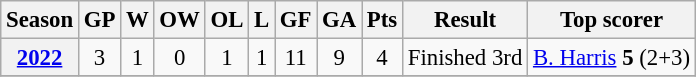<table class="wikitable collapsible" style="text-align: center; font-size: 95%">
<tr>
<th>Season</th>
<th>GP</th>
<th>W</th>
<th>OW</th>
<th>OL</th>
<th>L</th>
<th>GF</th>
<th>GA</th>
<th>Pts</th>
<th>Result</th>
<th>Top scorer</th>
</tr>
<tr>
<th><a href='#'>2022</a></th>
<td>3</td>
<td>1</td>
<td>0</td>
<td>1</td>
<td>1</td>
<td>11</td>
<td>9</td>
<td>4</td>
<td align=left>Finished 3rd</td>
<td> <a href='#'>B. Harris</a> <strong>5</strong> (2+3)</td>
</tr>
<tr>
</tr>
</table>
